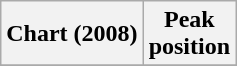<table class="wikitable">
<tr>
<th>Chart (2008)</th>
<th>Peak<br>position</th>
</tr>
<tr>
</tr>
</table>
